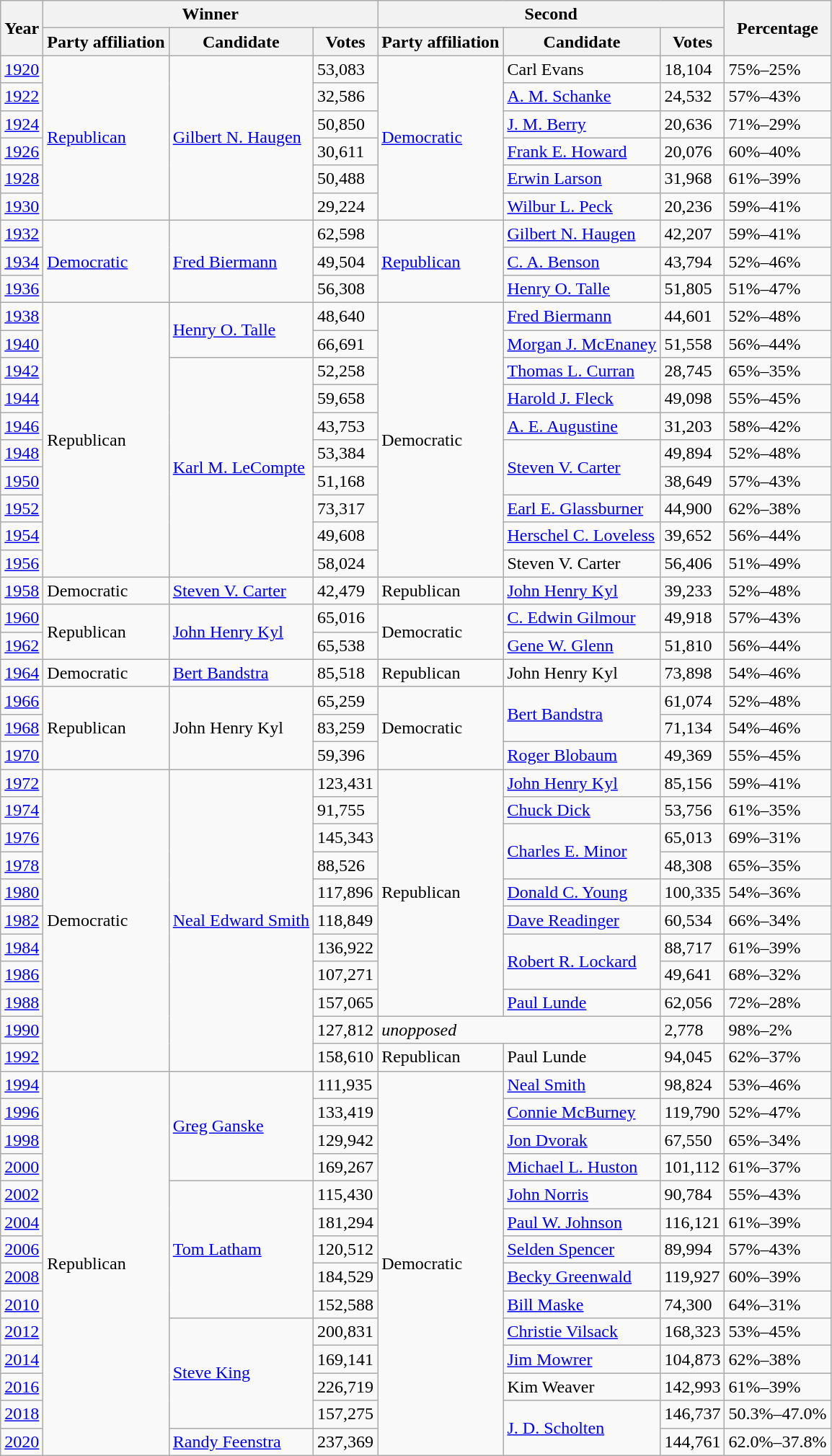<table class="wikitable">
<tr>
<th rowspan=2>Year</th>
<th colspan=3>Winner</th>
<th colspan=3>Second</th>
<th rowspan=2>Percentage</th>
</tr>
<tr>
<th>Party affiliation</th>
<th>Candidate</th>
<th>Votes</th>
<th>Party affiliation</th>
<th>Candidate</th>
<th>Votes</th>
</tr>
<tr>
<td><a href='#'>1920</a></td>
<td rowspan=6 ><a href='#'>Republican</a></td>
<td rowspan=6><a href='#'>Gilbert N. Haugen</a></td>
<td>53,083</td>
<td rowspan=6 ><a href='#'>Democratic</a></td>
<td>Carl Evans</td>
<td>18,104</td>
<td>75%–25%</td>
</tr>
<tr>
<td><a href='#'>1922</a></td>
<td>32,586</td>
<td><a href='#'>A. M. Schanke</a></td>
<td>24,532</td>
<td>57%–43%</td>
</tr>
<tr>
<td><a href='#'>1924</a></td>
<td>50,850</td>
<td><a href='#'>J. M. Berry</a></td>
<td>20,636</td>
<td>71%–29%</td>
</tr>
<tr>
<td><a href='#'>1926</a></td>
<td>30,611</td>
<td><a href='#'>Frank E. Howard</a></td>
<td>20,076</td>
<td>60%–40%</td>
</tr>
<tr>
<td><a href='#'>1928</a></td>
<td>50,488</td>
<td><a href='#'>Erwin Larson</a></td>
<td>31,968</td>
<td>61%–39%</td>
</tr>
<tr>
<td><a href='#'>1930</a></td>
<td>29,224</td>
<td><a href='#'>Wilbur L. Peck</a></td>
<td>20,236</td>
<td>59%–41%</td>
</tr>
<tr>
<td><a href='#'>1932</a></td>
<td rowspan=3 ><a href='#'>Democratic</a></td>
<td rowspan=3><a href='#'>Fred Biermann</a></td>
<td>62,598</td>
<td rowspan=3 ><a href='#'>Republican</a></td>
<td><a href='#'>Gilbert N. Haugen</a></td>
<td>42,207</td>
<td>59%–41%</td>
</tr>
<tr>
<td><a href='#'>1934</a></td>
<td>49,504</td>
<td><a href='#'>C. A. Benson</a></td>
<td>43,794</td>
<td>52%–46%</td>
</tr>
<tr>
<td><a href='#'>1936</a></td>
<td>56,308</td>
<td><a href='#'>Henry O. Talle</a></td>
<td>51,805</td>
<td>51%–47%</td>
</tr>
<tr>
<td><a href='#'>1938</a></td>
<td rowspan=10 >Republican</td>
<td rowspan=2><a href='#'>Henry O. Talle</a></td>
<td>48,640</td>
<td rowspan=10 >Democratic</td>
<td><a href='#'>Fred Biermann</a></td>
<td>44,601</td>
<td>52%–48%</td>
</tr>
<tr>
<td><a href='#'>1940</a></td>
<td>66,691</td>
<td><a href='#'>Morgan J. McEnaney</a></td>
<td>51,558</td>
<td>56%–44%</td>
</tr>
<tr>
<td><a href='#'>1942</a></td>
<td rowspan=8><a href='#'>Karl M. LeCompte</a></td>
<td>52,258</td>
<td><a href='#'>Thomas L. Curran</a></td>
<td>28,745</td>
<td>65%–35%</td>
</tr>
<tr>
<td><a href='#'>1944</a></td>
<td>59,658</td>
<td><a href='#'>Harold J. Fleck</a></td>
<td>49,098</td>
<td>55%–45%</td>
</tr>
<tr>
<td><a href='#'>1946</a></td>
<td>43,753</td>
<td><a href='#'>A. E. Augustine</a></td>
<td>31,203</td>
<td>58%–42%</td>
</tr>
<tr>
<td><a href='#'>1948</a></td>
<td>53,384</td>
<td rowspan=2><a href='#'>Steven V. Carter</a></td>
<td>49,894</td>
<td>52%–48%</td>
</tr>
<tr>
<td><a href='#'>1950</a></td>
<td>51,168</td>
<td>38,649</td>
<td>57%–43%</td>
</tr>
<tr>
<td><a href='#'>1952</a></td>
<td>73,317</td>
<td><a href='#'>Earl E. Glassburner</a></td>
<td>44,900</td>
<td>62%–38%</td>
</tr>
<tr>
<td><a href='#'>1954</a></td>
<td>49,608</td>
<td><a href='#'>Herschel C. Loveless</a></td>
<td>39,652</td>
<td>56%–44%</td>
</tr>
<tr>
<td><a href='#'>1956</a></td>
<td>58,024</td>
<td>Steven V. Carter</td>
<td>56,406</td>
<td>51%–49%</td>
</tr>
<tr>
<td><a href='#'>1958</a></td>
<td>Democratic</td>
<td><a href='#'>Steven V. Carter</a></td>
<td>42,479</td>
<td>Republican</td>
<td><a href='#'>John Henry Kyl</a></td>
<td>39,233</td>
<td>52%–48%</td>
</tr>
<tr>
<td><a href='#'>1960</a></td>
<td rowspan=2 >Republican</td>
<td rowspan=2><a href='#'>John Henry Kyl</a></td>
<td>65,016</td>
<td rowspan=2 >Democratic</td>
<td><a href='#'>C. Edwin Gilmour</a></td>
<td>49,918</td>
<td>57%–43%</td>
</tr>
<tr>
<td><a href='#'>1962</a></td>
<td>65,538</td>
<td><a href='#'>Gene W. Glenn</a></td>
<td>51,810</td>
<td>56%–44%</td>
</tr>
<tr>
<td><a href='#'>1964</a></td>
<td>Democratic</td>
<td><a href='#'>Bert Bandstra</a></td>
<td>85,518</td>
<td>Republican</td>
<td>John Henry Kyl</td>
<td>73,898</td>
<td>54%–46%</td>
</tr>
<tr>
<td><a href='#'>1966</a></td>
<td rowspan=3 >Republican</td>
<td rowspan=3>John Henry Kyl</td>
<td>65,259</td>
<td rowspan=3 >Democratic</td>
<td rowspan=2><a href='#'>Bert Bandstra</a></td>
<td>61,074</td>
<td>52%–48%</td>
</tr>
<tr>
<td><a href='#'>1968</a></td>
<td>83,259</td>
<td>71,134</td>
<td>54%–46%</td>
</tr>
<tr>
<td><a href='#'>1970</a></td>
<td>59,396</td>
<td><a href='#'>Roger Blobaum</a></td>
<td>49,369</td>
<td>55%–45%</td>
</tr>
<tr>
<td><a href='#'>1972</a></td>
<td rowspan=11 >Democratic</td>
<td rowspan=11><a href='#'>Neal Edward Smith</a></td>
<td>123,431</td>
<td rowspan=9 >Republican</td>
<td><a href='#'>John Henry Kyl</a></td>
<td>85,156</td>
<td>59%–41%</td>
</tr>
<tr>
<td><a href='#'>1974</a></td>
<td>91,755</td>
<td><a href='#'>Chuck Dick</a></td>
<td>53,756</td>
<td>61%–35%</td>
</tr>
<tr>
<td><a href='#'>1976</a></td>
<td>145,343</td>
<td rowspan=2><a href='#'>Charles E. Minor</a></td>
<td>65,013</td>
<td>69%–31%</td>
</tr>
<tr>
<td><a href='#'>1978</a></td>
<td>88,526</td>
<td>48,308</td>
<td>65%–35%</td>
</tr>
<tr>
<td><a href='#'>1980</a></td>
<td>117,896</td>
<td><a href='#'>Donald C. Young</a></td>
<td>100,335</td>
<td>54%–36%</td>
</tr>
<tr>
<td><a href='#'>1982</a></td>
<td>118,849</td>
<td><a href='#'>Dave Readinger</a></td>
<td>60,534</td>
<td>66%–34%</td>
</tr>
<tr>
<td><a href='#'>1984</a></td>
<td>136,922</td>
<td rowspan=2><a href='#'>Robert R. Lockard</a></td>
<td>88,717</td>
<td>61%–39%</td>
</tr>
<tr>
<td><a href='#'>1986</a></td>
<td>107,271</td>
<td>49,641</td>
<td>68%–32%</td>
</tr>
<tr>
<td><a href='#'>1988</a></td>
<td>157,065</td>
<td><a href='#'>Paul Lunde</a></td>
<td>62,056</td>
<td>72%–28%</td>
</tr>
<tr>
<td><a href='#'>1990</a></td>
<td>127,812</td>
<td colspan=2><em>unopposed</em></td>
<td>2,778</td>
<td>98%–2%</td>
</tr>
<tr>
<td><a href='#'>1992</a></td>
<td>158,610</td>
<td>Republican</td>
<td>Paul Lunde</td>
<td>94,045</td>
<td>62%–37%</td>
</tr>
<tr>
<td><a href='#'>1994</a></td>
<td rowspan=14 >Republican</td>
<td rowspan=4><a href='#'>Greg Ganske</a></td>
<td>111,935</td>
<td rowspan=14 >Democratic</td>
<td><a href='#'>Neal Smith</a></td>
<td>98,824</td>
<td>53%–46%</td>
</tr>
<tr>
<td><a href='#'>1996</a></td>
<td>133,419</td>
<td><a href='#'>Connie McBurney</a></td>
<td>119,790</td>
<td>52%–47%</td>
</tr>
<tr>
<td><a href='#'>1998</a></td>
<td>129,942</td>
<td><a href='#'>Jon Dvorak</a></td>
<td>67,550</td>
<td>65%–34%</td>
</tr>
<tr>
<td><a href='#'>2000</a></td>
<td>169,267</td>
<td><a href='#'>Michael L. Huston</a></td>
<td>101,112</td>
<td>61%–37%</td>
</tr>
<tr>
<td><a href='#'>2002</a></td>
<td rowspan=5><a href='#'>Tom Latham</a></td>
<td>115,430</td>
<td><a href='#'>John Norris</a></td>
<td>90,784</td>
<td>55%–43%</td>
</tr>
<tr>
<td><a href='#'>2004</a></td>
<td>181,294</td>
<td><a href='#'>Paul W. Johnson</a></td>
<td>116,121</td>
<td>61%–39%</td>
</tr>
<tr>
<td><a href='#'>2006</a></td>
<td>120,512</td>
<td><a href='#'>Selden Spencer</a></td>
<td>89,994</td>
<td>57%–43%</td>
</tr>
<tr>
<td><a href='#'>2008</a></td>
<td>184,529</td>
<td><a href='#'>Becky Greenwald</a></td>
<td>119,927</td>
<td>60%–39%</td>
</tr>
<tr>
<td><a href='#'>2010</a></td>
<td>152,588</td>
<td><a href='#'>Bill Maske</a></td>
<td>74,300</td>
<td>64%–31%</td>
</tr>
<tr>
<td><a href='#'>2012</a></td>
<td rowspan=4><a href='#'>Steve King</a></td>
<td>200,831</td>
<td><a href='#'>Christie Vilsack</a></td>
<td>168,323</td>
<td>53%–45%</td>
</tr>
<tr>
<td><a href='#'>2014</a></td>
<td>169,141</td>
<td><a href='#'>Jim Mowrer</a></td>
<td>104,873</td>
<td>62%–38%</td>
</tr>
<tr>
<td><a href='#'>2016</a></td>
<td>226,719</td>
<td>Kim Weaver</td>
<td>142,993</td>
<td>61%–39%</td>
</tr>
<tr>
<td><a href='#'>2018</a></td>
<td>157,275</td>
<td rowspan=2><a href='#'>J. D. Scholten</a></td>
<td>146,737</td>
<td>50.3%–47.0%</td>
</tr>
<tr>
<td><a href='#'>2020</a></td>
<td><a href='#'>Randy Feenstra</a></td>
<td>237,369</td>
<td>144,761</td>
<td>62.0%–37.8%</td>
</tr>
</table>
